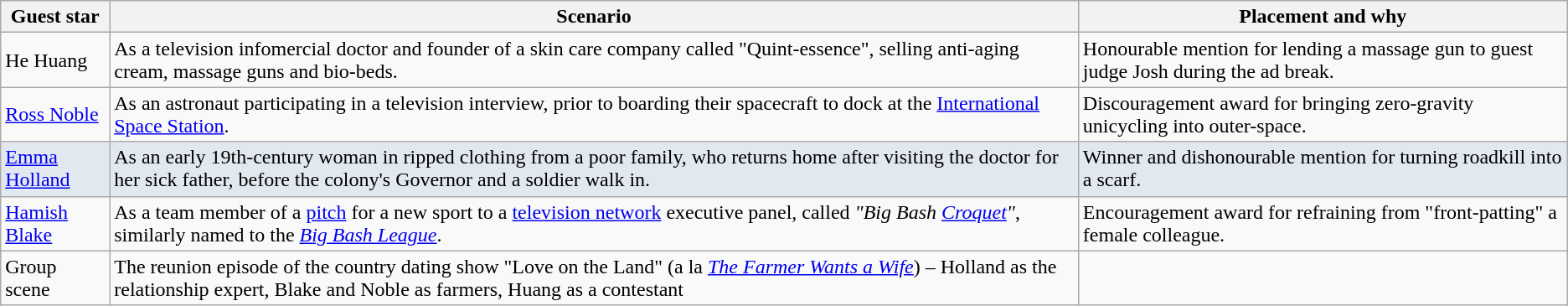<table class="wikitable">
<tr>
<th>Guest star</th>
<th>Scenario</th>
<th>Placement and why</th>
</tr>
<tr>
<td>He Huang</td>
<td>As a television infomercial doctor and founder of a skin care company called "Quint-essence", selling anti-aging cream, massage guns and bio-beds.</td>
<td>Honourable mention for lending a massage gun to guest judge Josh during the ad break.</td>
</tr>
<tr>
<td><a href='#'>Ross Noble</a></td>
<td>As an astronaut participating in a television interview, prior to boarding their spacecraft to dock at the <a href='#'>International Space Station</a>.</td>
<td>Discouragement award for bringing zero-gravity unicycling into outer-space.</td>
</tr>
<tr style="background:#E1E8EF;">
<td><a href='#'>Emma Holland</a></td>
<td>As an early 19th-century woman in ripped clothing from a poor family, who returns home after visiting the doctor for her sick father, before the colony's Governor and a soldier walk in.</td>
<td>Winner and dishonourable mention for turning roadkill into a scarf.</td>
</tr>
<tr>
<td><a href='#'>Hamish Blake</a></td>
<td>As a team member of a <a href='#'>pitch</a> for a new sport to a <a href='#'>television network</a> executive panel, called <em>"Big Bash <a href='#'>Croquet</a>"</em>, similarly named to the <em><a href='#'>Big Bash League</a></em>.</td>
<td>Encouragement award for refraining from "front-patting" a female colleague.</td>
</tr>
<tr>
<td>Group scene</td>
<td>The reunion episode of the country dating show "Love on the Land" (a la <em><a href='#'>The Farmer Wants a Wife</a></em>) – Holland as the relationship expert, Blake and Noble as farmers, Huang as a contestant</td>
<td></td>
</tr>
</table>
